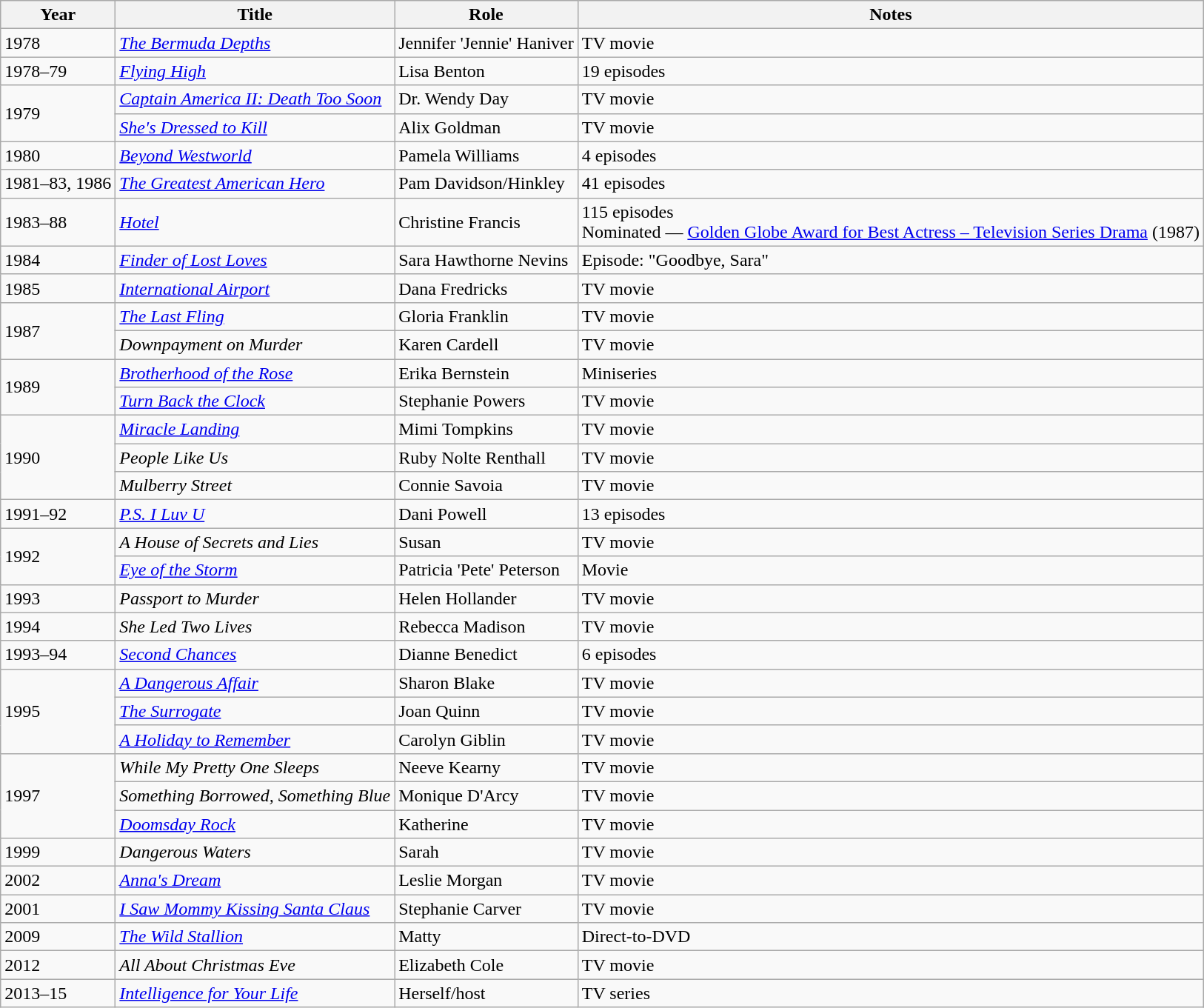<table class="wikitable sortable">
<tr>
<th>Year</th>
<th>Title</th>
<th>Role</th>
<th class="unsortable">Notes</th>
</tr>
<tr>
<td>1978</td>
<td><em><a href='#'>The Bermuda Depths</a></em></td>
<td>Jennifer 'Jennie' Haniver</td>
<td>TV movie</td>
</tr>
<tr>
<td>1978–79</td>
<td><em><a href='#'>Flying High</a></em></td>
<td>Lisa Benton</td>
<td>19 episodes</td>
</tr>
<tr>
<td rowspan=2>1979</td>
<td><em><a href='#'>Captain America II: Death Too Soon</a></em></td>
<td>Dr. Wendy Day</td>
<td>TV movie</td>
</tr>
<tr>
<td><em><a href='#'>She's Dressed to Kill</a></em></td>
<td>Alix Goldman</td>
<td>TV movie</td>
</tr>
<tr>
<td>1980</td>
<td><em><a href='#'>Beyond Westworld</a></em></td>
<td>Pamela Williams</td>
<td>4 episodes</td>
</tr>
<tr>
<td>1981–83, 1986</td>
<td><em><a href='#'>The Greatest American Hero</a></em></td>
<td>Pam Davidson/Hinkley</td>
<td>41 episodes</td>
</tr>
<tr>
<td>1983–88</td>
<td><em><a href='#'>Hotel</a></em></td>
<td>Christine Francis</td>
<td>115 episodes<br>Nominated — <a href='#'>Golden Globe Award for Best Actress – Television Series Drama</a> (1987)</td>
</tr>
<tr>
<td>1984</td>
<td><em><a href='#'>Finder of Lost Loves</a></em></td>
<td>Sara Hawthorne Nevins</td>
<td>Episode: "Goodbye, Sara"</td>
</tr>
<tr>
<td>1985</td>
<td><em><a href='#'>International Airport</a></em></td>
<td>Dana Fredricks</td>
<td>TV movie</td>
</tr>
<tr>
<td rowspan=2>1987</td>
<td><em><a href='#'>The Last Fling</a></em></td>
<td>Gloria Franklin</td>
<td>TV movie</td>
</tr>
<tr>
<td><em>Downpayment on Murder</em></td>
<td>Karen Cardell</td>
<td>TV movie</td>
</tr>
<tr>
<td rowspan=2>1989</td>
<td><em><a href='#'>Brotherhood of the Rose</a></em></td>
<td>Erika Bernstein</td>
<td>Miniseries</td>
</tr>
<tr>
<td><a href='#'><em>Turn Back the Clock</em></a></td>
<td>Stephanie Powers</td>
<td>TV movie</td>
</tr>
<tr>
<td rowspan=3>1990</td>
<td><em><a href='#'>Miracle Landing</a></em></td>
<td>Mimi Tompkins</td>
<td>TV movie</td>
</tr>
<tr>
<td><em>People Like Us</em></td>
<td>Ruby Nolte Renthall</td>
<td>TV movie</td>
</tr>
<tr>
<td><em>Mulberry Street</em></td>
<td>Connie Savoia</td>
<td>TV movie</td>
</tr>
<tr>
<td>1991–92</td>
<td><em><a href='#'>P.S. I Luv U</a></em></td>
<td>Dani Powell</td>
<td>13 episodes</td>
</tr>
<tr>
<td rowspan=2>1992</td>
<td><em>A House of Secrets and Lies</em></td>
<td>Susan</td>
<td>TV movie</td>
</tr>
<tr>
<td><em><a href='#'>Eye of the Storm</a></em></td>
<td>Patricia 'Pete' Peterson</td>
<td>Movie</td>
</tr>
<tr>
<td>1993</td>
<td><em>Passport to Murder</em></td>
<td>Helen Hollander</td>
<td>TV movie</td>
</tr>
<tr>
<td>1994</td>
<td><em>She Led Two Lives</em></td>
<td>Rebecca Madison</td>
<td>TV movie</td>
</tr>
<tr>
<td>1993–94</td>
<td><em><a href='#'>Second Chances</a></em></td>
<td>Dianne Benedict</td>
<td>6 episodes</td>
</tr>
<tr>
<td rowspan=3>1995</td>
<td><em><a href='#'>A Dangerous Affair</a></em></td>
<td>Sharon Blake</td>
<td>TV movie</td>
</tr>
<tr>
<td><em><a href='#'>The Surrogate</a></em></td>
<td>Joan Quinn</td>
<td>TV movie</td>
</tr>
<tr>
<td><em><a href='#'>A Holiday to Remember</a></em></td>
<td>Carolyn Giblin</td>
<td>TV movie</td>
</tr>
<tr>
<td rowspan=3>1997</td>
<td><em>While My Pretty One Sleeps</em></td>
<td>Neeve Kearny</td>
<td>TV movie</td>
</tr>
<tr>
<td><em>Something Borrowed, Something Blue</em></td>
<td>Monique D'Arcy</td>
<td>TV movie</td>
</tr>
<tr>
<td><em><a href='#'>Doomsday Rock</a></em></td>
<td>Katherine</td>
<td>TV movie</td>
</tr>
<tr>
<td>1999</td>
<td><em>Dangerous Waters</em></td>
<td>Sarah</td>
<td>TV movie</td>
</tr>
<tr>
<td>2002</td>
<td><em><a href='#'>Anna's Dream</a></em></td>
<td>Leslie Morgan</td>
<td>TV movie</td>
</tr>
<tr>
<td>2001</td>
<td><em><a href='#'>I Saw Mommy Kissing Santa Claus</a></em></td>
<td>Stephanie Carver</td>
<td>TV movie</td>
</tr>
<tr>
<td>2009</td>
<td><em><a href='#'>The Wild Stallion</a></em></td>
<td>Matty</td>
<td>Direct-to-DVD</td>
</tr>
<tr>
<td>2012</td>
<td><em>All About Christmas Eve</em></td>
<td>Elizabeth Cole</td>
<td>TV movie</td>
</tr>
<tr>
<td>2013–15</td>
<td><em><a href='#'>Intelligence for Your Life</a></em></td>
<td>Herself/host</td>
<td>TV series</td>
</tr>
</table>
